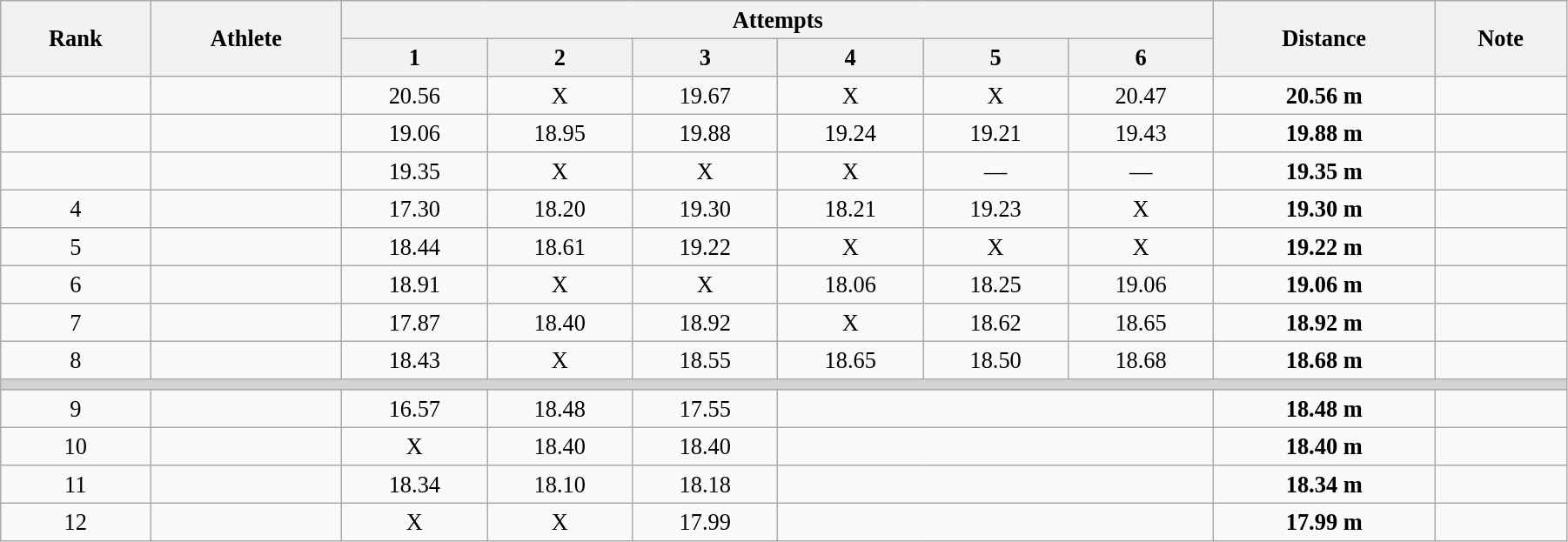<table class="wikitable" style=" text-align:center; font-size:110%;" width="95%">
<tr>
<th rowspan="2">Rank</th>
<th rowspan="2">Athlete</th>
<th colspan="6">Attempts</th>
<th rowspan="2">Distance</th>
<th rowspan="2">Note</th>
</tr>
<tr>
<th>1</th>
<th>2</th>
<th>3</th>
<th>4</th>
<th>5</th>
<th>6</th>
</tr>
<tr>
<td></td>
<td align=left></td>
<td>20.56</td>
<td>X</td>
<td>19.67</td>
<td>X</td>
<td>X</td>
<td>20.47</td>
<td><strong>20.56 m </strong></td>
<td></td>
</tr>
<tr>
<td></td>
<td align=left></td>
<td>19.06</td>
<td>18.95</td>
<td>19.88</td>
<td>19.24</td>
<td>19.21</td>
<td>19.43</td>
<td><strong>19.88 m </strong></td>
<td></td>
</tr>
<tr>
<td></td>
<td align=left></td>
<td>19.35</td>
<td>X</td>
<td>X</td>
<td>X</td>
<td>—</td>
<td>—</td>
<td><strong>19.35 m </strong></td>
<td></td>
</tr>
<tr>
<td>4</td>
<td align=left></td>
<td>17.30</td>
<td>18.20</td>
<td>19.30</td>
<td>18.21</td>
<td>19.23</td>
<td>X</td>
<td><strong>19.30 m </strong></td>
<td></td>
</tr>
<tr>
<td>5</td>
<td align=left></td>
<td>18.44</td>
<td>18.61</td>
<td>19.22</td>
<td>X</td>
<td>X</td>
<td>X</td>
<td><strong>19.22 m </strong></td>
<td></td>
</tr>
<tr>
<td>6</td>
<td align=left></td>
<td>18.91</td>
<td>X</td>
<td>X</td>
<td>18.06</td>
<td>18.25</td>
<td>19.06</td>
<td><strong>19.06 m </strong></td>
<td></td>
</tr>
<tr>
<td>7</td>
<td align=left></td>
<td>17.87</td>
<td>18.40</td>
<td>18.92</td>
<td>X</td>
<td>18.62</td>
<td>18.65</td>
<td><strong>18.92 m </strong></td>
<td></td>
</tr>
<tr>
<td>8</td>
<td align=left></td>
<td>18.43</td>
<td>X</td>
<td>18.55</td>
<td>18.65</td>
<td>18.50</td>
<td>18.68</td>
<td><strong>18.68 m </strong></td>
<td></td>
</tr>
<tr>
<td colspan=10 bgcolor=lightgray></td>
</tr>
<tr>
<td>9</td>
<td align=left></td>
<td>16.57</td>
<td>18.48</td>
<td>17.55</td>
<td colspan=3></td>
<td><strong>18.48 m </strong></td>
<td></td>
</tr>
<tr>
<td>10</td>
<td align=left></td>
<td>X</td>
<td>18.40</td>
<td>18.40</td>
<td colspan=3></td>
<td><strong>18.40 m </strong></td>
<td></td>
</tr>
<tr>
<td>11</td>
<td align=left></td>
<td>18.34</td>
<td>18.10</td>
<td>18.18</td>
<td colspan=3></td>
<td><strong>18.34 m </strong></td>
<td></td>
</tr>
<tr>
<td>12</td>
<td align=left></td>
<td>X</td>
<td>X</td>
<td>17.99</td>
<td colspan=3></td>
<td><strong>17.99 m </strong></td>
<td></td>
</tr>
</table>
